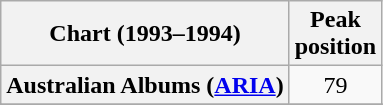<table class="wikitable sortable plainrowheaders">
<tr>
<th>Chart (1993–1994)</th>
<th>Peak<br>position</th>
</tr>
<tr>
<th scope="row">Australian Albums (<a href='#'>ARIA</a>)</th>
<td align="center">79</td>
</tr>
<tr>
</tr>
<tr>
</tr>
<tr>
</tr>
<tr>
</tr>
</table>
